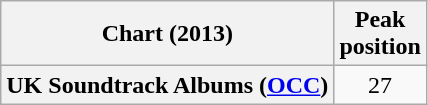<table class="wikitable sortable plainrowheaders" style="text-align:center">
<tr>
<th scope="col">Chart (2013)</th>
<th scope="col">Peak<br>position</th>
</tr>
<tr>
<th scope="row">UK Soundtrack Albums (<a href='#'>OCC</a>)</th>
<td>27</td>
</tr>
</table>
